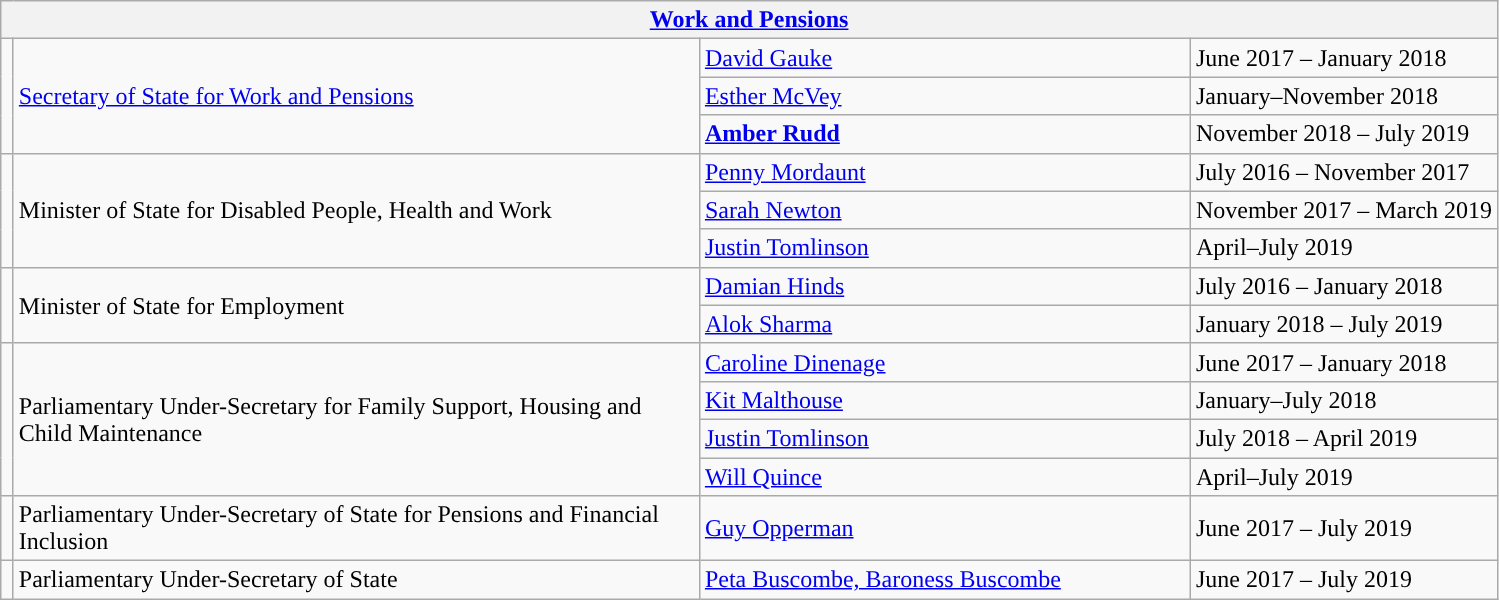<table class="wikitable">
<tr>
<th colspan="4"><a href='#'>Work and Pensions</a></th>
</tr>
<tr>
<td rowspan="3" style="width: 1px; background: "></td>
<td rowspan="3" style="width: 450px;"><a href='#'>Secretary of State for Work and Pensions</a></td>
<td style="width: 320px;"><a href='#'>David Gauke</a></td>
<td>June 2017 – January 2018</td>
</tr>
<tr>
<td><a href='#'>Esther McVey</a></td>
<td>January–November 2018</td>
</tr>
<tr>
<td><strong><a href='#'>Amber Rudd</a> </strong></td>
<td>November 2018 – July 2019</td>
</tr>
<tr>
<td rowspan="3" style="width: 1px; background: "></td>
<td rowspan="3">Minister of State for Disabled People, Health and Work</td>
<td><a href='#'>Penny Mordaunt</a></td>
<td>July 2016 – November 2017</td>
</tr>
<tr>
<td><a href='#'>Sarah Newton</a></td>
<td>November 2017 – March 2019</td>
</tr>
<tr>
<td><a href='#'>Justin Tomlinson</a></td>
<td>April–July 2019</td>
</tr>
<tr>
<td rowspan="2" style="width: 1px; background: "></td>
<td rowspan="2">Minister of State for Employment</td>
<td><a href='#'>Damian Hinds</a></td>
<td>July 2016 – January 2018</td>
</tr>
<tr>
<td><a href='#'>Alok Sharma</a></td>
<td>January 2018 – July 2019</td>
</tr>
<tr>
<td rowspan="4" style="width: 1px; background: "></td>
<td rowspan="4" style="width: 450px;">Parliamentary Under-Secretary for Family Support, Housing and Child Maintenance</td>
<td style="width: 320px;"><a href='#'>Caroline Dinenage</a></td>
<td>June 2017 – January 2018</td>
</tr>
<tr>
<td><a href='#'>Kit Malthouse</a></td>
<td>January–July 2018</td>
</tr>
<tr>
<td><a href='#'>Justin Tomlinson</a></td>
<td>July 2018 – April 2019</td>
</tr>
<tr>
<td><a href='#'>Will Quince</a></td>
<td>April–July 2019</td>
</tr>
<tr>
<td style="width: 1px; background: "></td>
<td>Parliamentary Under-Secretary of State for Pensions and Financial Inclusion</td>
<td><a href='#'>Guy Opperman</a></td>
<td>June 2017 – July 2019</td>
</tr>
<tr>
<td style="width: 1px; background: "></td>
<td>Parliamentary Under-Secretary of State</td>
<td><a href='#'>Peta Buscombe, Baroness Buscombe</a></td>
<td>June 2017 – July 2019</td>
</tr>
</table>
